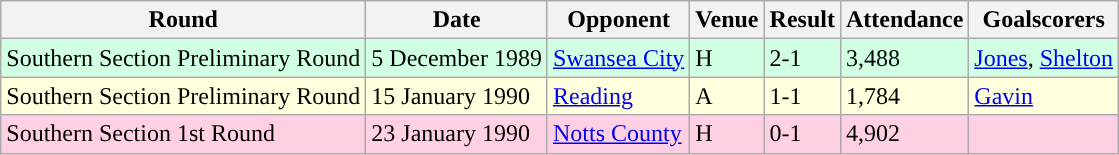<table class="wikitable">
<tr>
<th>Round</th>
<th>Date</th>
<th>Opponent</th>
<th>Venue</th>
<th>Result</th>
<th>Attendance</th>
<th>Goalscorers</th>
</tr>
<tr style="background-color: #d0ffe3;">
<td>Southern Section Preliminary Round</td>
<td>5 December 1989</td>
<td><a href='#'>Swansea City</a></td>
<td>H</td>
<td>2-1</td>
<td>3,488</td>
<td><a href='#'>Jones</a>, <a href='#'>Shelton</a></td>
</tr>
<tr style="background-color: #ffffdd;">
<td>Southern Section Preliminary Round</td>
<td>15 January 1990</td>
<td><a href='#'>Reading</a></td>
<td>A</td>
<td>1-1</td>
<td>1,784</td>
<td><a href='#'>Gavin</a></td>
</tr>
<tr style="background-color: #ffd0e3;">
<td>Southern Section 1st Round</td>
<td>23 January 1990</td>
<td><a href='#'>Notts County</a></td>
<td>H</td>
<td>0-1</td>
<td>4,902</td>
<td></td>
</tr>
</table>
